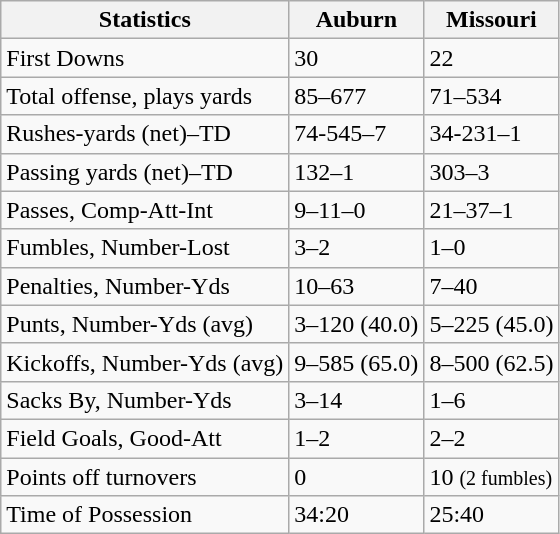<table class="wikitable">
<tr>
<th>Statistics</th>
<th>Auburn</th>
<th>Missouri</th>
</tr>
<tr>
<td>First Downs</td>
<td>30</td>
<td>22</td>
</tr>
<tr>
<td>Total offense, plays yards</td>
<td>85–677</td>
<td>71–534</td>
</tr>
<tr>
<td>Rushes-yards (net)–TD</td>
<td>74-545–7</td>
<td>34-231–1</td>
</tr>
<tr>
<td>Passing yards (net)–TD</td>
<td>132–1</td>
<td>303–3</td>
</tr>
<tr>
<td>Passes, Comp-Att-Int</td>
<td>9–11–0</td>
<td>21–37–1</td>
</tr>
<tr>
<td>Fumbles, Number-Lost</td>
<td>3–2</td>
<td>1–0</td>
</tr>
<tr>
<td>Penalties, Number-Yds</td>
<td>10–63</td>
<td>7–40</td>
</tr>
<tr>
<td>Punts, Number-Yds (avg)</td>
<td>3–120 (40.0)</td>
<td>5–225 (45.0)</td>
</tr>
<tr>
<td>Kickoffs, Number-Yds (avg)</td>
<td>9–585 (65.0)</td>
<td>8–500 (62.5)</td>
</tr>
<tr>
<td>Sacks By, Number-Yds</td>
<td>3–14</td>
<td>1–6</td>
</tr>
<tr>
<td>Field Goals, Good-Att</td>
<td>1–2</td>
<td>2–2</td>
</tr>
<tr>
<td>Points off turnovers</td>
<td>0</td>
<td>10 <small>(2 fumbles)</small></td>
</tr>
<tr>
<td>Time of Possession</td>
<td>34:20</td>
<td>25:40</td>
</tr>
</table>
